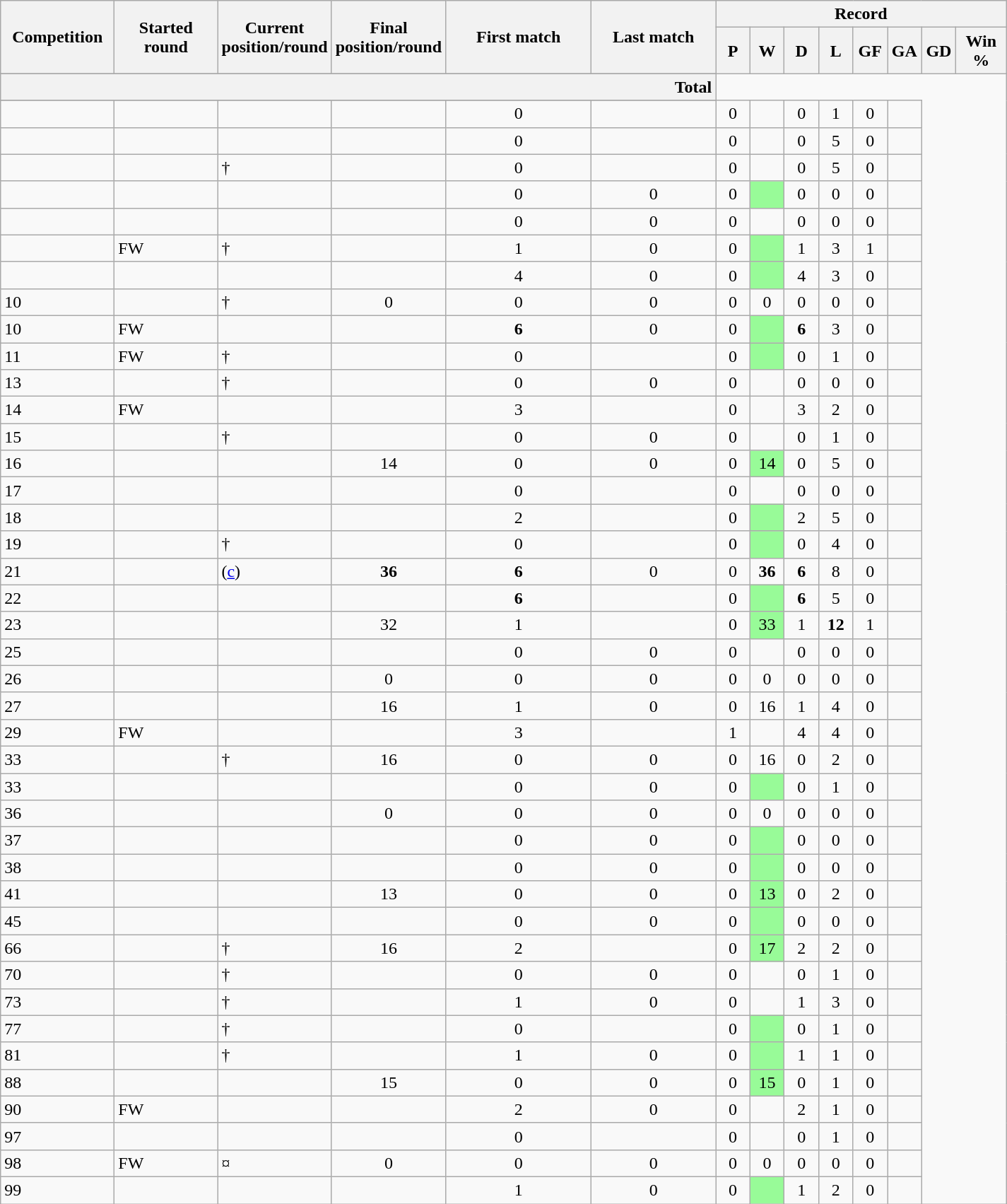<table class="wikitable" style="text-align: center">
<tr>
<th rowspan=2 width="100">Competition</th>
<th rowspan=2 width="90">Started round</th>
<th rowspan=2 width="90">Current position/round</th>
<th rowspan=2 width="90">Final position/round</th>
<th rowspan=2 width="130">First match</th>
<th rowspan=2 width="110">Last match</th>
<th colspan=8>Record</th>
</tr>
<tr>
<th width="25">P</th>
<th width="25">W</th>
<th width="25">D</th>
<th width="25">L</th>
<th width="25">GF</th>
<th width="25">GA</th>
<th width="25">GD</th>
<th width="40">Win %</th>
</tr>
<tr>
</tr>
<tr>
</tr>
<tr>
<th colspan=6 style="text-align: right;">Total<br></th>
</tr>
<tr>
</tr>
<tr>
<td align=left></td>
<td align=left></td>
<td align=left> </td>
<td></td>
<td>0</td>
<td></td>
<td>0</td>
<td></td>
<td>0</td>
<td>1</td>
<td>0</td>
<td></td>
</tr>
<tr>
<td align=left></td>
<td align=left></td>
<td align=left> </td>
<td></td>
<td>0</td>
<td></td>
<td>0</td>
<td></td>
<td>0</td>
<td>5</td>
<td>0</td>
<td></td>
</tr>
<tr>
<td align=left></td>
<td align=left></td>
<td align=left>  †</td>
<td></td>
<td>0</td>
<td></td>
<td>0</td>
<td></td>
<td>0</td>
<td>5</td>
<td>0</td>
<td></td>
</tr>
<tr>
<td align=left></td>
<td align=left></td>
<td align=left> </td>
<td></td>
<td>0</td>
<td>0</td>
<td>0</td>
<td style="background:#98FB98"></td>
<td>0</td>
<td>0</td>
<td>0</td>
<td></td>
</tr>
<tr>
<td align=left></td>
<td align=left></td>
<td align=left> </td>
<td></td>
<td>0</td>
<td>0</td>
<td>0</td>
<td></td>
<td>0</td>
<td>0</td>
<td>0</td>
<td></td>
</tr>
<tr>
<td align=left></td>
<td align=left>FW</td>
<td align=left>  †</td>
<td></td>
<td>1</td>
<td>0</td>
<td>0</td>
<td style="background:#98FB98"></td>
<td>1</td>
<td>3</td>
<td>1</td>
<td></td>
</tr>
<tr>
<td align=left></td>
<td align=left></td>
<td align=left> </td>
<td></td>
<td>4</td>
<td>0</td>
<td>0</td>
<td style="background:#98FB98"></td>
<td>4</td>
<td>3</td>
<td>0</td>
<td></td>
</tr>
<tr>
<td align=left>10</td>
<td align=left></td>
<td align=left>  †</td>
<td>0</td>
<td>0</td>
<td>0</td>
<td>0</td>
<td>0</td>
<td>0</td>
<td>0</td>
<td>0</td>
<td></td>
</tr>
<tr>
<td align=left>10</td>
<td align=left>FW</td>
<td align=left> </td>
<td></td>
<td><strong>6</strong></td>
<td>0</td>
<td>0</td>
<td style="background:#98FB98"></td>
<td><strong>6</strong></td>
<td>3</td>
<td>0</td>
<td></td>
</tr>
<tr>
<td align=left>11</td>
<td align=left>FW</td>
<td align=left>  †</td>
<td></td>
<td>0</td>
<td></td>
<td>0</td>
<td style="background:#98FB98"></td>
<td>0</td>
<td>1</td>
<td>0</td>
<td></td>
</tr>
<tr>
<td align=left>13</td>
<td align=left></td>
<td align=left>  †</td>
<td></td>
<td>0</td>
<td>0</td>
<td>0</td>
<td></td>
<td>0</td>
<td>0</td>
<td>0</td>
<td></td>
</tr>
<tr>
<td align=left>14</td>
<td align=left>FW</td>
<td align=left> </td>
<td></td>
<td>3</td>
<td></td>
<td>0</td>
<td></td>
<td>3</td>
<td>2</td>
<td>0</td>
<td></td>
</tr>
<tr>
<td align=left>15</td>
<td align=left></td>
<td align=left>  †</td>
<td></td>
<td>0</td>
<td>0</td>
<td>0</td>
<td></td>
<td>0</td>
<td>1</td>
<td>0</td>
<td></td>
</tr>
<tr>
<td align=left>16</td>
<td align=left></td>
<td align=left> </td>
<td>14</td>
<td>0</td>
<td>0</td>
<td>0</td>
<td style="background:#98FB98">14</td>
<td>0</td>
<td>5</td>
<td>0</td>
<td></td>
</tr>
<tr>
<td align=left>17</td>
<td align=left></td>
<td align=left> </td>
<td></td>
<td>0</td>
<td></td>
<td>0</td>
<td></td>
<td>0</td>
<td>0</td>
<td>0</td>
<td></td>
</tr>
<tr>
<td align=left>18</td>
<td align=left></td>
<td align=left> </td>
<td></td>
<td>2</td>
<td></td>
<td>0</td>
<td style="background:#98FB98"></td>
<td>2</td>
<td>5</td>
<td>0</td>
<td></td>
</tr>
<tr>
<td align=left>19</td>
<td align=left></td>
<td align=left>  †</td>
<td></td>
<td>0</td>
<td></td>
<td>0</td>
<td style="background:#98FB98"></td>
<td>0</td>
<td>4</td>
<td>0</td>
<td></td>
</tr>
<tr>
<td align=left>21</td>
<td align=left></td>
<td align=left>  (<a href='#'>c</a>)</td>
<td><strong>36</strong></td>
<td><strong>6</strong></td>
<td>0</td>
<td>0</td>
<td><strong>36</strong></td>
<td><strong>6</strong></td>
<td>8</td>
<td>0</td>
<td></td>
</tr>
<tr>
<td align=left>22</td>
<td align=left></td>
<td align=left> </td>
<td></td>
<td><strong>6</strong></td>
<td></td>
<td>0</td>
<td style="background:#98FB98"></td>
<td><strong>6</strong></td>
<td>5</td>
<td>0</td>
<td></td>
</tr>
<tr>
<td align=left>23</td>
<td align=left></td>
<td align=left> </td>
<td>32</td>
<td>1</td>
<td></td>
<td>0</td>
<td style="background:#98FB98">33</td>
<td>1</td>
<td><strong>12</strong></td>
<td>1</td>
<td></td>
</tr>
<tr>
<td align=left>25</td>
<td align=left></td>
<td align=left> </td>
<td></td>
<td>0</td>
<td>0</td>
<td>0</td>
<td></td>
<td>0</td>
<td>0</td>
<td>0</td>
<td></td>
</tr>
<tr>
<td align=left>26</td>
<td align=left></td>
<td align=left> </td>
<td>0</td>
<td>0</td>
<td>0</td>
<td>0</td>
<td>0</td>
<td>0</td>
<td>0</td>
<td>0</td>
<td></td>
</tr>
<tr>
<td align=left>27</td>
<td align=left></td>
<td align=left> </td>
<td>16</td>
<td>1</td>
<td>0</td>
<td>0</td>
<td>16</td>
<td>1</td>
<td>4</td>
<td>0</td>
<td></td>
</tr>
<tr>
<td align=left>29</td>
<td align=left>FW</td>
<td align=left> </td>
<td></td>
<td>3</td>
<td></td>
<td>1</td>
<td></td>
<td>4</td>
<td>4</td>
<td>0</td>
<td></td>
</tr>
<tr>
<td align=left>33</td>
<td align=left></td>
<td align=left>  †</td>
<td>16</td>
<td>0</td>
<td>0</td>
<td>0</td>
<td>16</td>
<td>0</td>
<td>2</td>
<td>0</td>
<td></td>
</tr>
<tr>
<td align=left>33</td>
<td align=left></td>
<td align=left> </td>
<td></td>
<td>0</td>
<td>0</td>
<td>0</td>
<td style="background:#98FB98"></td>
<td>0</td>
<td>1</td>
<td>0</td>
<td></td>
</tr>
<tr>
<td align=left>36</td>
<td align=left></td>
<td align=left> </td>
<td>0</td>
<td>0</td>
<td>0</td>
<td>0</td>
<td>0</td>
<td>0</td>
<td>0</td>
<td>0</td>
<td></td>
</tr>
<tr>
<td align=left>37</td>
<td align=left></td>
<td align=left> </td>
<td></td>
<td>0</td>
<td>0</td>
<td>0</td>
<td style="background:#98FB98"></td>
<td>0</td>
<td>0</td>
<td>0</td>
<td></td>
</tr>
<tr>
<td align=left>38</td>
<td align=left></td>
<td align=left> </td>
<td></td>
<td>0</td>
<td>0</td>
<td>0</td>
<td style="background:#98FB98"></td>
<td>0</td>
<td>0</td>
<td>0</td>
<td></td>
</tr>
<tr>
<td align=left>41</td>
<td align=left></td>
<td align=left> </td>
<td>13</td>
<td>0</td>
<td>0</td>
<td>0</td>
<td style="background:#98FB98">13</td>
<td>0</td>
<td>2</td>
<td>0</td>
<td></td>
</tr>
<tr>
<td align=left>45</td>
<td align=left></td>
<td align=left> </td>
<td></td>
<td>0</td>
<td>0</td>
<td>0</td>
<td style="background:#98FB98"></td>
<td>0</td>
<td>0</td>
<td>0</td>
<td></td>
</tr>
<tr>
<td align=left>66</td>
<td align=left></td>
<td align=left>  †</td>
<td>16</td>
<td>2</td>
<td></td>
<td>0</td>
<td style="background:#98FB98">17</td>
<td>2</td>
<td>2</td>
<td>0</td>
<td></td>
</tr>
<tr>
<td align=left>70</td>
<td align=left></td>
<td align=left>  †</td>
<td></td>
<td>0</td>
<td>0</td>
<td>0</td>
<td></td>
<td>0</td>
<td>1</td>
<td>0</td>
<td></td>
</tr>
<tr>
<td align=left>73</td>
<td align=left></td>
<td align=left>  †</td>
<td></td>
<td>1</td>
<td>0</td>
<td>0</td>
<td></td>
<td>1</td>
<td>3</td>
<td>0</td>
<td></td>
</tr>
<tr>
<td align=left>77</td>
<td align=left></td>
<td align=left>  †</td>
<td></td>
<td>0</td>
<td></td>
<td>0</td>
<td style="background:#98FB98"></td>
<td>0</td>
<td>1</td>
<td>0</td>
<td></td>
</tr>
<tr>
<td align=left>81</td>
<td align=left></td>
<td align=left>  †</td>
<td></td>
<td>1</td>
<td>0</td>
<td>0</td>
<td style="background:#98FB98"></td>
<td>1</td>
<td>1</td>
<td>0</td>
<td></td>
</tr>
<tr>
<td align=left>88</td>
<td align=left></td>
<td align=left> </td>
<td>15</td>
<td>0</td>
<td>0</td>
<td>0</td>
<td style="background:#98FB98">15</td>
<td>0</td>
<td>1</td>
<td>0</td>
<td></td>
</tr>
<tr>
<td align=left>90</td>
<td align=left>FW</td>
<td align=left> </td>
<td></td>
<td>2</td>
<td>0</td>
<td>0</td>
<td></td>
<td>2</td>
<td>1</td>
<td>0</td>
<td></td>
</tr>
<tr>
<td align=left>97</td>
<td align=left></td>
<td align=left> </td>
<td></td>
<td>0</td>
<td></td>
<td>0</td>
<td></td>
<td>0</td>
<td>1</td>
<td>0</td>
<td></td>
</tr>
<tr>
<td align=left>98</td>
<td align=left>FW</td>
<td align=left>  ¤</td>
<td>0</td>
<td>0</td>
<td>0</td>
<td>0</td>
<td>0</td>
<td>0</td>
<td>0</td>
<td>0</td>
<td></td>
</tr>
<tr>
<td align=left>99</td>
<td align=left></td>
<td align=left> </td>
<td></td>
<td>1</td>
<td>0</td>
<td>0</td>
<td style="background:#98FB98"></td>
<td>1</td>
<td>2</td>
<td>0</td>
<td></td>
</tr>
</table>
